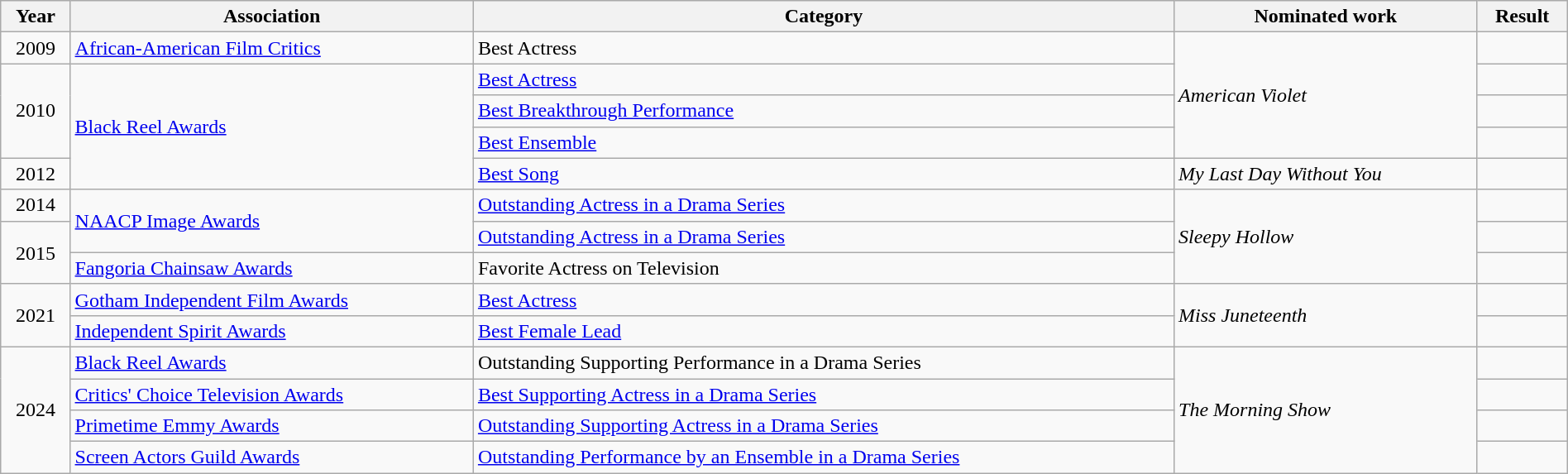<table class="wikitable" width="100%">
<tr>
<th>Year</th>
<th>Association</th>
<th>Category</th>
<th>Nominated work</th>
<th>Result</th>
</tr>
<tr>
<td align="center">2009</td>
<td><a href='#'>African-American Film Critics</a></td>
<td>Best Actress</td>
<td rowspan="4"><em>American Violet</em></td>
<td></td>
</tr>
<tr>
<td rowspan="3" align="center">2010</td>
<td rowspan="4"><a href='#'>Black Reel Awards</a></td>
<td><a href='#'>Best Actress</a></td>
<td></td>
</tr>
<tr>
<td><a href='#'>Best Breakthrough Performance</a></td>
<td></td>
</tr>
<tr>
<td><a href='#'>Best Ensemble</a></td>
<td></td>
</tr>
<tr>
<td align="center">2012</td>
<td><a href='#'>Best Song</a></td>
<td><em>My Last Day Without You</em></td>
<td></td>
</tr>
<tr>
<td align="center">2014</td>
<td rowspan="2"><a href='#'>NAACP Image Awards</a></td>
<td><a href='#'>Outstanding Actress in a Drama Series</a></td>
<td rowspan="3"><em>Sleepy Hollow</em></td>
<td></td>
</tr>
<tr>
<td rowspan="2" align="center">2015</td>
<td><a href='#'>Outstanding Actress in a Drama Series</a></td>
<td></td>
</tr>
<tr>
<td><a href='#'>Fangoria Chainsaw Awards</a></td>
<td>Favorite Actress on Television</td>
<td></td>
</tr>
<tr>
<td rowspan="2" align="center">2021</td>
<td><a href='#'>Gotham Independent Film Awards</a></td>
<td><a href='#'>Best Actress</a></td>
<td rowspan="2"><em>Miss Juneteenth</em></td>
<td></td>
</tr>
<tr>
<td><a href='#'>Independent Spirit Awards</a></td>
<td><a href='#'>Best Female Lead</a></td>
<td></td>
</tr>
<tr>
<td rowspan="4" align="center">2024</td>
<td><a href='#'>Black Reel Awards</a></td>
<td>Outstanding Supporting Performance in a Drama Series</td>
<td rowspan="4"><em>The Morning Show</em></td>
<td></td>
</tr>
<tr>
<td><a href='#'>Critics' Choice Television Awards</a></td>
<td><a href='#'>Best Supporting Actress in a Drama Series</a></td>
<td></td>
</tr>
<tr>
<td><a href='#'>Primetime Emmy Awards</a></td>
<td><a href='#'>Outstanding Supporting Actress in a Drama Series</a></td>
<td></td>
</tr>
<tr>
<td><a href='#'>Screen Actors Guild Awards</a></td>
<td><a href='#'>Outstanding Performance by an Ensemble in a Drama Series</a></td>
<td></td>
</tr>
</table>
